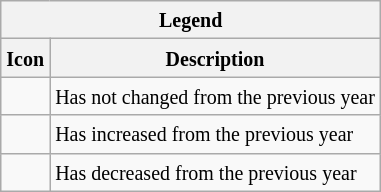<table class="wikitable">
<tr>
<th colspan="2"><small>Legend</small></th>
</tr>
<tr>
<th><small> Icon</small></th>
<th><small> Description</small></th>
</tr>
<tr>
<td></td>
<td><small>Has not changed from the previous year</small></td>
</tr>
<tr>
<td></td>
<td><small>Has increased from the previous year</small></td>
</tr>
<tr>
<td></td>
<td><small>Has decreased from the previous year</small></td>
</tr>
</table>
